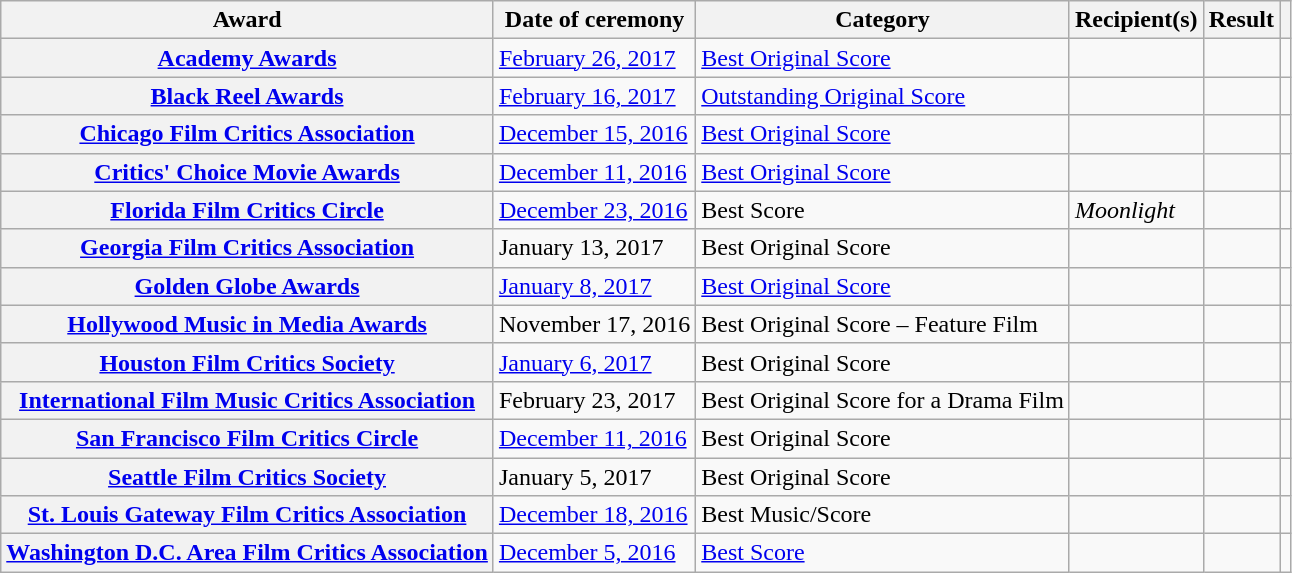<table class="wikitable plainrowheaders sortable">
<tr>
<th scope="col">Award</th>
<th scope="col">Date of ceremony</th>
<th scope="col">Category</th>
<th scope="col">Recipient(s)</th>
<th scope="col">Result</th>
<th scope="col" class="unsortable"></th>
</tr>
<tr>
<th scope="row"><a href='#'>Academy Awards</a></th>
<td><a href='#'>February 26, 2017</a></td>
<td><a href='#'>Best Original Score</a></td>
<td></td>
<td></td>
<td style="text-align:center;"></td>
</tr>
<tr>
<th scope="row"><a href='#'>Black Reel Awards</a></th>
<td><a href='#'>February 16, 2017</a></td>
<td><a href='#'>Outstanding Original Score</a></td>
<td></td>
<td></td>
<td style="text-align:center;"><br></td>
</tr>
<tr>
<th scope="row"><a href='#'>Chicago Film Critics Association</a></th>
<td><a href='#'>December 15, 2016</a></td>
<td><a href='#'>Best Original Score</a></td>
<td></td>
<td></td>
<td style="text-align:center;"><br></td>
</tr>
<tr>
<th scope="row"><a href='#'>Critics' Choice Movie Awards</a></th>
<td><a href='#'>December 11, 2016</a></td>
<td><a href='#'>Best Original Score</a></td>
<td></td>
<td></td>
<td style="text-align:center;"><br></td>
</tr>
<tr>
<th scope="row"><a href='#'>Florida Film Critics Circle</a></th>
<td><a href='#'>December 23, 2016</a></td>
<td>Best Score</td>
<td><em>Moonlight</em>  </td>
<td></td>
<td style="text-align:center;"><br></td>
</tr>
<tr>
<th scope="row"><a href='#'>Georgia Film Critics Association</a></th>
<td>January 13, 2017</td>
<td>Best Original Score</td>
<td></td>
<td></td>
<td style="text-align:center;"></td>
</tr>
<tr>
<th scope="row"><a href='#'>Golden Globe Awards</a></th>
<td><a href='#'>January 8, 2017</a></td>
<td><a href='#'>Best Original Score</a></td>
<td></td>
<td></td>
<td style="text-align:center;"><br></td>
</tr>
<tr>
<th scope="row"><a href='#'>Hollywood Music in Media Awards</a></th>
<td>November 17, 2016</td>
<td>Best Original Score – Feature Film</td>
<td></td>
<td></td>
<td style="text-align:center;"></td>
</tr>
<tr>
<th scope="row"><a href='#'>Houston Film Critics Society</a></th>
<td><a href='#'>January 6, 2017</a></td>
<td>Best Original Score</td>
<td></td>
<td></td>
<td style="text-align:center;"></td>
</tr>
<tr>
<th scope="row"><a href='#'>International Film Music Critics Association</a></th>
<td>February 23, 2017</td>
<td>Best Original Score for a Drama Film</td>
<td></td>
<td></td>
<td style="text-align:center;"></td>
</tr>
<tr>
<th scope="row"><a href='#'>San Francisco Film Critics Circle</a></th>
<td><a href='#'>December 11, 2016</a></td>
<td>Best Original Score</td>
<td></td>
<td></td>
<td style="text-align:center;"><br></td>
</tr>
<tr>
<th scope="row"><a href='#'>Seattle Film Critics Society</a></th>
<td>January 5, 2017</td>
<td>Best Original Score</td>
<td></td>
<td></td>
<td style="text-align:center;"><br></td>
</tr>
<tr>
<th scope="row"><a href='#'>St. Louis Gateway Film Critics Association</a></th>
<td><a href='#'>December 18, 2016</a></td>
<td>Best Music/Score</td>
<td></td>
<td></td>
<td style="text-align:center;"></td>
</tr>
<tr>
<th scope="row"><a href='#'>Washington D.C. Area Film Critics Association</a></th>
<td><a href='#'>December 5, 2016</a></td>
<td><a href='#'>Best Score</a></td>
<td></td>
<td></td>
<td style="text-align:center;"></td>
</tr>
</table>
